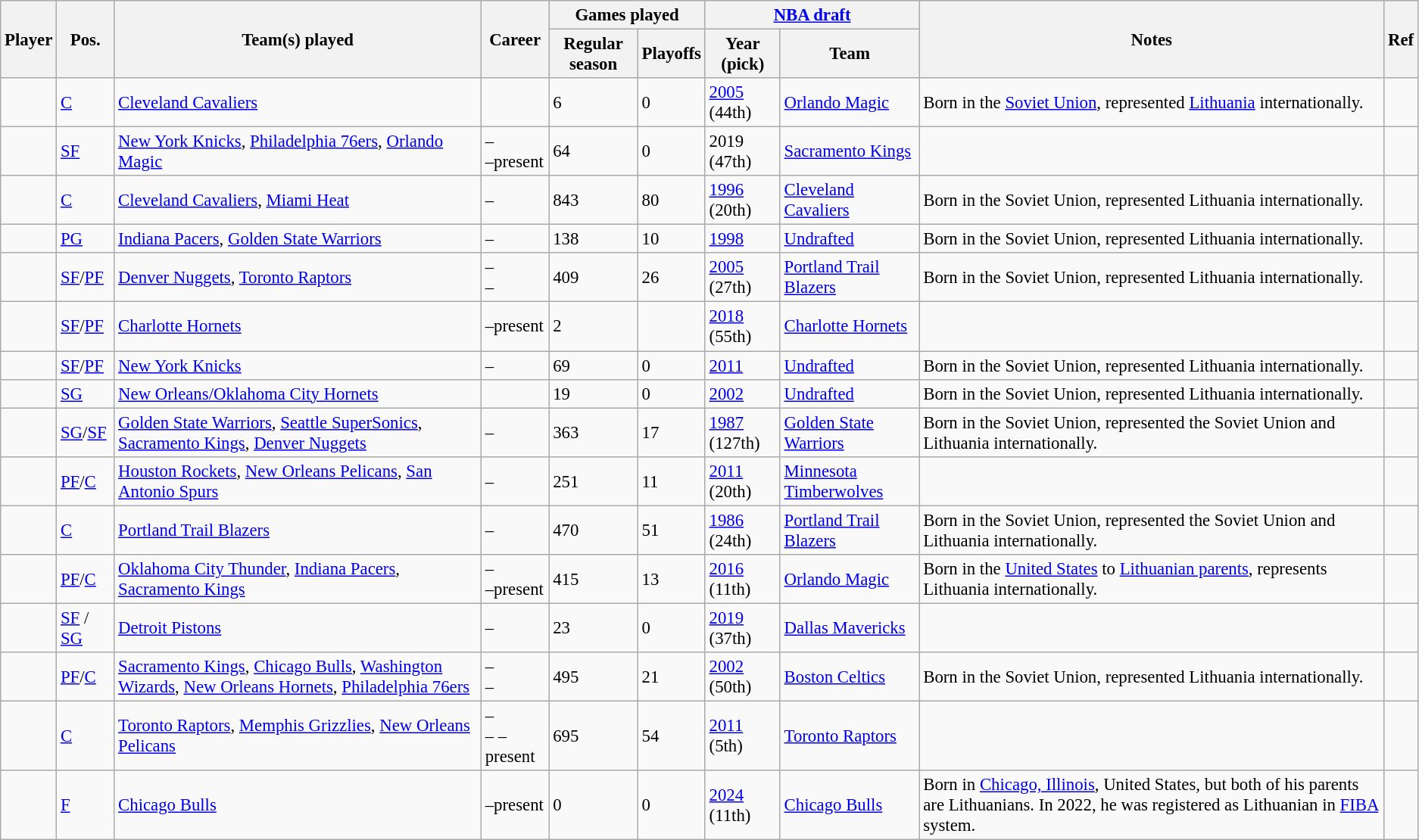<table class="wikitable sortable" style="font-size:95%">
<tr>
<th rowspan="2">Player</th>
<th rowspan="2">Pos.</th>
<th rowspan="2">Team(s) played</th>
<th rowspan="2">Career</th>
<th colspan="2">Games played</th>
<th colspan="2"><a href='#'>NBA draft</a></th>
<th rowspan="2" class="unsortable">Notes</th>
<th rowspan="2" class="unsortable">Ref</th>
</tr>
<tr class="unsortable">
<th>Regular season</th>
<th>Playoffs</th>
<th>Year (pick)</th>
<th>Team</th>
</tr>
<tr>
<td></td>
<td><a href='#'>C</a></td>
<td><a href='#'>Cleveland Cavaliers</a></td>
<td></td>
<td>6</td>
<td>0</td>
<td><a href='#'>2005</a> (44th)</td>
<td><a href='#'>Orlando Magic</a></td>
<td>Born in the <a href='#'>Soviet Union</a>, represented <a href='#'>Lithuania</a> internationally.</td>
<td style="text-align:center;"></td>
</tr>
<tr>
<td></td>
<td><a href='#'>SF</a></td>
<td><a href='#'>New York Knicks</a>, <a href='#'>Philadelphia 76ers</a>, <a href='#'>Orlando Magic</a></td>
<td>–<br>
–present</td>
<td>64</td>
<td>0</td>
<td>2019 (47th)</td>
<td><a href='#'>Sacramento Kings</a></td>
<td></td>
<td style="text-align:center;"></td>
</tr>
<tr>
<td></td>
<td><a href='#'>C</a></td>
<td><a href='#'>Cleveland Cavaliers</a>, <a href='#'>Miami Heat</a></td>
<td>–<br></td>
<td>843</td>
<td>80</td>
<td><a href='#'>1996</a> (20th)</td>
<td><a href='#'>Cleveland Cavaliers</a></td>
<td>Born in the Soviet Union, represented Lithuania internationally.</td>
<td style="text-align:center;"></td>
</tr>
<tr>
<td></td>
<td><a href='#'>PG</a></td>
<td><a href='#'>Indiana Pacers</a>, <a href='#'>Golden State Warriors</a></td>
<td>–<br></td>
<td>138</td>
<td>10</td>
<td><a href='#'>1998</a></td>
<td><a href='#'>Undrafted</a></td>
<td>Born in the Soviet Union, represented Lithuania internationally.</td>
<td style="text-align:center;"></td>
</tr>
<tr>
<td></td>
<td><a href='#'>SF</a>/<a href='#'>PF</a></td>
<td><a href='#'>Denver Nuggets</a>, <a href='#'>Toronto Raptors</a></td>
<td>–<br>–</td>
<td>409</td>
<td>26</td>
<td><a href='#'>2005</a> (27th)</td>
<td><a href='#'>Portland Trail Blazers</a></td>
<td>Born in the Soviet Union, represented Lithuania internationally.</td>
<td style="text-align:center;"></td>
</tr>
<tr>
<td></td>
<td><a href='#'>SF</a>/<a href='#'>PF</a></td>
<td><a href='#'>Charlotte Hornets</a></td>
<td>–present</td>
<td>2</td>
<td> </td>
<td><a href='#'>2018</a> (55th)</td>
<td><a href='#'>Charlotte Hornets</a></td>
<td></td>
<td style="text-align:center;"></td>
</tr>
<tr>
<td></td>
<td><a href='#'>SF</a>/<a href='#'>PF</a></td>
<td><a href='#'>New York Knicks</a></td>
<td>–</td>
<td>69</td>
<td>0</td>
<td><a href='#'>2011</a></td>
<td><a href='#'>Undrafted</a></td>
<td>Born in the Soviet Union, represented Lithuania internationally.</td>
<td style="text-align:center;"></td>
</tr>
<tr>
<td></td>
<td><a href='#'>SG</a></td>
<td><a href='#'>New Orleans/Oklahoma City Hornets</a></td>
<td></td>
<td>19</td>
<td>0</td>
<td><a href='#'>2002</a></td>
<td><a href='#'>Undrafted</a></td>
<td>Born in the Soviet Union, represented Lithuania internationally.</td>
<td style="text-align:center;"></td>
</tr>
<tr>
<td></td>
<td><a href='#'>SG</a>/<a href='#'>SF</a></td>
<td><a href='#'>Golden State Warriors</a>, <a href='#'>Seattle SuperSonics</a>, <a href='#'>Sacramento Kings</a>, <a href='#'>Denver Nuggets</a></td>
<td>–<br>
</td>
<td>363</td>
<td>17</td>
<td><a href='#'>1987</a> (127th)</td>
<td><a href='#'>Golden State Warriors</a></td>
<td>Born in the Soviet Union, represented the Soviet Union and Lithuania internationally.</td>
<td style="text-align:center;"></td>
</tr>
<tr>
<td></td>
<td><a href='#'>PF</a>/<a href='#'>C</a></td>
<td><a href='#'>Houston Rockets</a>, <a href='#'>New Orleans Pelicans</a>, <a href='#'>San Antonio Spurs</a></td>
<td>–<br>
</td>
<td>251</td>
<td>11</td>
<td><a href='#'>2011</a> (20th)</td>
<td><a href='#'>Minnesota Timberwolves</a></td>
<td></td>
<td style="text-align:center;"></td>
</tr>
<tr>
<td></td>
<td><a href='#'>C</a></td>
<td><a href='#'>Portland Trail Blazers</a></td>
<td>–<br></td>
<td>470</td>
<td>51</td>
<td><a href='#'>1986</a> (24th)</td>
<td><a href='#'>Portland Trail Blazers</a></td>
<td>Born in the Soviet Union, represented the Soviet Union and Lithuania internationally.</td>
<td style="text-align:center;"></td>
</tr>
<tr>
<td></td>
<td><a href='#'>PF</a>/<a href='#'>C</a></td>
<td><a href='#'>Oklahoma City Thunder</a>, <a href='#'>Indiana Pacers</a>, <a href='#'>Sacramento Kings</a></td>
<td>–<br>–present</td>
<td>415</td>
<td>13</td>
<td><a href='#'>2016</a> (11th)</td>
<td><a href='#'>Orlando Magic</a></td>
<td>Born in the <a href='#'>United States</a> to <a href='#'>Lithuanian parents</a>, represents Lithuania internationally.</td>
<td style="text-align:center;"></td>
</tr>
<tr>
<td></td>
<td><a href='#'>SF</a> / <a href='#'>SG</a></td>
<td><a href='#'>Detroit Pistons</a></td>
<td>–</td>
<td>23</td>
<td>0</td>
<td><a href='#'>2019</a> (37th)</td>
<td><a href='#'>Dallas Mavericks</a></td>
<td></td>
<td style="text-align:center;"></td>
</tr>
<tr>
<td></td>
<td><a href='#'>PF</a>/<a href='#'>C</a></td>
<td><a href='#'>Sacramento Kings</a>, <a href='#'>Chicago Bulls</a>, <a href='#'>Washington Wizards</a>, <a href='#'>New Orleans Hornets</a>, <a href='#'>Philadelphia 76ers</a></td>
<td>–<br>
–<br>
</td>
<td>495</td>
<td>21</td>
<td><a href='#'>2002</a> (50th)</td>
<td><a href='#'>Boston Celtics</a></td>
<td>Born in the Soviet Union, represented Lithuania internationally.</td>
<td style="text-align:center;"></td>
</tr>
<tr>
<td></td>
<td><a href='#'>C</a></td>
<td><a href='#'>Toronto Raptors</a>, <a href='#'>Memphis Grizzlies</a>, <a href='#'>New Orleans Pelicans</a></td>
<td>–<br>–
–present</td>
<td>695</td>
<td>54</td>
<td><a href='#'>2011</a> (5th)</td>
<td><a href='#'>Toronto Raptors</a></td>
<td></td>
<td style="text-align:center;"></td>
</tr>
<tr>
<td></td>
<td><a href='#'>F</a></td>
<td><a href='#'>Chicago Bulls</a></td>
<td>–present</td>
<td>0</td>
<td>0</td>
<td><a href='#'>2024</a> (11th)</td>
<td><a href='#'>Chicago Bulls</a></td>
<td>Born in <a href='#'>Chicago, Illinois</a>, United States, but both of his parents are Lithuanians. In 2022, he was registered as Lithuanian in <a href='#'>FIBA</a> system.</td>
<td style="text-align:center;"></td>
</tr>
</table>
